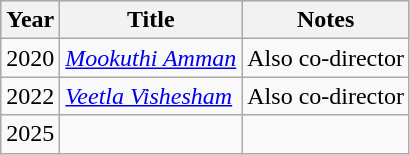<table class="wikitable sortable plainrowheaders">
<tr style="background:#ccc; text-align:center;">
<th scope="col">Year</th>
<th scope="col">Title</th>
<th scope="col">Notes</th>
</tr>
<tr>
<td>2020</td>
<td><em><a href='#'>Mookuthi Amman</a></em></td>
<td>Also co-director</td>
</tr>
<tr>
<td>2022</td>
<td><em><a href='#'>Veetla Vishesham</a></em></td>
<td>Also co-director</td>
</tr>
<tr>
<td>2025</td>
<td></td>
<td></td>
</tr>
</table>
